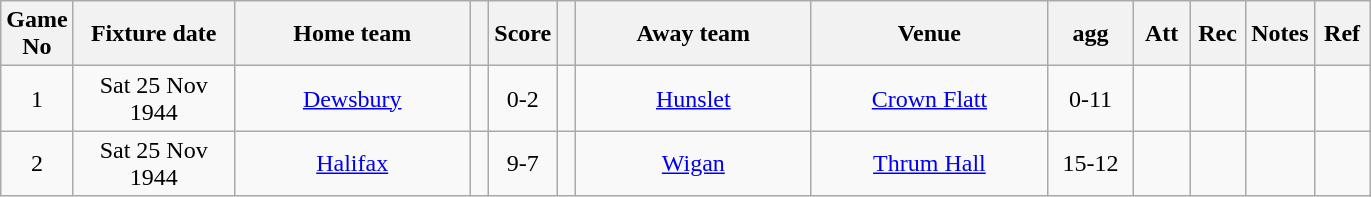<table class="wikitable" style="text-align:center;">
<tr>
<th width=20 abbr="No">Game No</th>
<th width=100 abbr="Date">Fixture date</th>
<th width=150 abbr="Home team">Home team</th>
<th width=5 abbr="space"></th>
<th width=20 abbr="Score">Score</th>
<th width=5 abbr="space"></th>
<th width=150 abbr="Away team">Away team</th>
<th width=150 abbr="Venue">Venue</th>
<th width=50 abbr="agg">agg</th>
<th width=30 abbr="Att">Att</th>
<th width=30 abbr="Rec">Rec</th>
<th width=20 abbr="Notes">Notes</th>
<th width=30 abbr="Ref">Ref</th>
</tr>
<tr>
<td>1</td>
<td>Sat 25 Nov 1944</td>
<td><a href='#'>Dewsbury</a></td>
<td></td>
<td>0-2</td>
<td></td>
<td><a href='#'>Hunslet</a></td>
<td><a href='#'>Crown Flatt</a></td>
<td>0-11</td>
<td></td>
<td></td>
<td></td>
<td></td>
</tr>
<tr>
<td>2</td>
<td>Sat 25 Nov 1944</td>
<td><a href='#'>Halifax</a></td>
<td></td>
<td>9-7</td>
<td></td>
<td><a href='#'>Wigan</a></td>
<td><a href='#'>Thrum Hall</a></td>
<td>15-12</td>
<td></td>
<td></td>
<td></td>
<td></td>
</tr>
</table>
